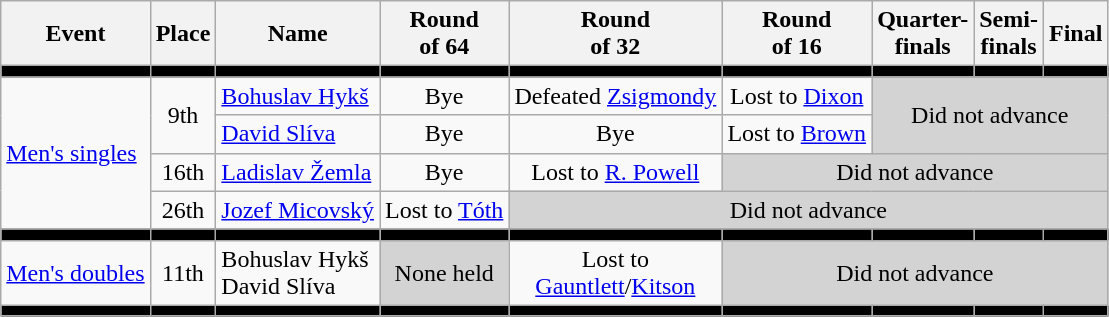<table class=wikitable>
<tr>
<th>Event</th>
<th>Place</th>
<th>Name</th>
<th>Round <br> of 64</th>
<th>Round <br> of 32</th>
<th>Round <br> of 16</th>
<th>Quarter-<br>finals</th>
<th>Semi-<br>finals</th>
<th>Final</th>
</tr>
<tr bgcolor=black>
<td></td>
<td></td>
<td></td>
<td></td>
<td></td>
<td></td>
<td></td>
<td></td>
<td></td>
</tr>
<tr align=center>
<td rowspan=4 align=left><a href='#'>Men's singles</a></td>
<td rowspan=2>9th</td>
<td align=left><a href='#'>Bohuslav Hykš</a></td>
<td>Bye</td>
<td>Defeated <a href='#'>Zsigmondy</a></td>
<td>Lost to <a href='#'>Dixon</a></td>
<td rowspan=2 colspan=3 bgcolor=lightgray>Did not advance</td>
</tr>
<tr align=center>
<td align=left><a href='#'>David Slíva</a></td>
<td>Bye</td>
<td>Bye</td>
<td>Lost to <a href='#'>Brown</a></td>
</tr>
<tr align=center>
<td>16th</td>
<td align=left><a href='#'>Ladislav Žemla</a></td>
<td>Bye</td>
<td>Lost to <a href='#'>R. Powell</a></td>
<td colspan=4 bgcolor=lightgray>Did not advance</td>
</tr>
<tr align=center>
<td>26th</td>
<td align=left><a href='#'>Jozef Micovský</a></td>
<td>Lost to <a href='#'>Tóth</a></td>
<td colspan=5 bgcolor=lightgray>Did not advance</td>
</tr>
<tr bgcolor=black>
<td></td>
<td></td>
<td></td>
<td></td>
<td></td>
<td></td>
<td></td>
<td></td>
<td></td>
</tr>
<tr align=center>
<td align=left><a href='#'>Men's doubles</a></td>
<td>11th</td>
<td align=left>Bohuslav Hykš <br> David Slíva</td>
<td bgcolor=lightgray>None held</td>
<td>Lost to <br> <a href='#'>Gauntlett</a>/<a href='#'>Kitson</a></td>
<td colspan=4 bgcolor=lightgray>Did not advance</td>
</tr>
<tr bgcolor=black>
<td></td>
<td></td>
<td></td>
<td></td>
<td></td>
<td></td>
<td></td>
<td></td>
<td></td>
</tr>
</table>
